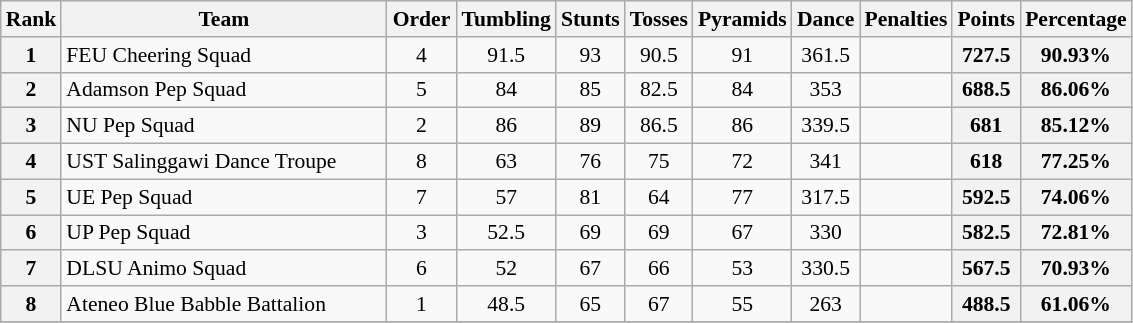<table class="wikitable sortable" style="font-size:90%; text-align:center;">
<tr>
<th style="width:30px;">Rank</th>
<th style="width:210px;">Team</th>
<th style="width:40px;">Order</th>
<th>Tumbling</th>
<th>Stunts</th>
<th>Tosses</th>
<th>Pyramids</th>
<th>Dance</th>
<th>Penalties</th>
<th>Points</th>
<th>Percentage</th>
</tr>
<tr>
<th>1</th>
<td align=left> FEU Cheering Squad</td>
<td>4</td>
<td>91.5</td>
<td>93</td>
<td>90.5</td>
<td>91</td>
<td>361.5</td>
<td></td>
<th>727.5</th>
<th>90.93%</th>
</tr>
<tr>
<th>2</th>
<td align=left> Adamson Pep Squad</td>
<td>5</td>
<td>84</td>
<td>85</td>
<td>82.5</td>
<td>84</td>
<td>353</td>
<td></td>
<th>688.5</th>
<th>86.06%</th>
</tr>
<tr>
<th>3</th>
<td align=left> NU Pep Squad</td>
<td>2</td>
<td>86</td>
<td>89</td>
<td>86.5</td>
<td>86</td>
<td>339.5</td>
<td></td>
<th>681</th>
<th>85.12%</th>
</tr>
<tr>
<th>4</th>
<td align=left> UST Salinggawi Dance Troupe</td>
<td>8</td>
<td>63</td>
<td>76</td>
<td>75</td>
<td>72</td>
<td>341</td>
<td></td>
<th>618</th>
<th>77.25%</th>
</tr>
<tr>
<th>5</th>
<td align=left> UE Pep Squad</td>
<td>7</td>
<td>57</td>
<td>81</td>
<td>64</td>
<td>77</td>
<td>317.5</td>
<td></td>
<th>592.5</th>
<th>74.06%</th>
</tr>
<tr>
<th>6</th>
<td align=left> UP Pep Squad</td>
<td>3</td>
<td>52.5</td>
<td>69</td>
<td>69</td>
<td>67</td>
<td>330</td>
<td></td>
<th>582.5</th>
<th>72.81%</th>
</tr>
<tr>
<th>7</th>
<td align=left> DLSU Animo Squad</td>
<td>6</td>
<td>52</td>
<td>67</td>
<td>66</td>
<td>53</td>
<td>330.5</td>
<td></td>
<th>567.5</th>
<th>70.93%</th>
</tr>
<tr>
<th>8</th>
<td align=left> Ateneo Blue Babble Battalion</td>
<td>1</td>
<td>48.5</td>
<td>65</td>
<td>67</td>
<td>55</td>
<td>263</td>
<td></td>
<th>488.5</th>
<th>61.06%</th>
</tr>
<tr>
</tr>
</table>
